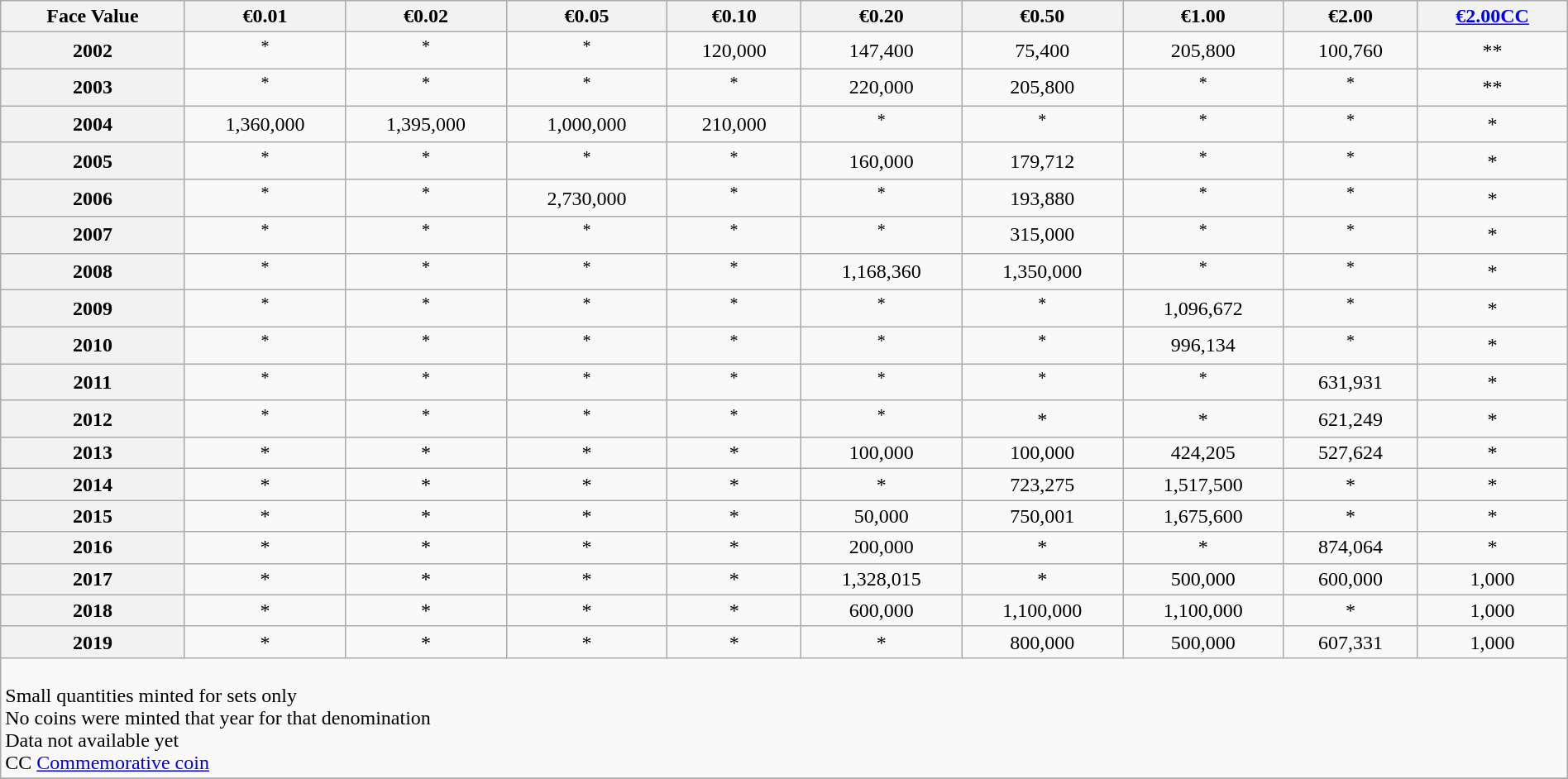<table class="wikitable" style="width:100%;text-align:center">
<tr>
<th>Face Value </th>
<th>€0.01</th>
<th>€0.02</th>
<th>€0.05</th>
<th>€0.10</th>
<th>€0.20</th>
<th>€0.50</th>
<th>€1.00</th>
<th>€2.00</th>
<th><a href='#'>€2.00CC</a></th>
</tr>
<tr>
<th>2002</th>
<td><sup>*</sup></td>
<td><sup>*</sup></td>
<td><sup>*</sup></td>
<td>120,000</td>
<td>147,400</td>
<td>75,400</td>
<td>205,800</td>
<td>100,760</td>
<td>**</td>
</tr>
<tr>
<th>2003</th>
<td><sup>*</sup></td>
<td><sup>*</sup></td>
<td><sup>*</sup></td>
<td><sup>*</sup></td>
<td>220,000</td>
<td>205,800</td>
<td><sup>*</sup></td>
<td><sup>*</sup></td>
<td>**</td>
</tr>
<tr>
<th>2004</th>
<td>1,360,000</td>
<td>1,395,000</td>
<td>1,000,000</td>
<td>210,000</td>
<td><sup>*</sup></td>
<td><sup>*</sup></td>
<td><sup>*</sup></td>
<td><sup>*</sup></td>
<td>*</td>
</tr>
<tr>
<th>2005</th>
<td><sup>*</sup></td>
<td><sup>*</sup></td>
<td><sup>*</sup></td>
<td><sup>*</sup></td>
<td>160,000</td>
<td>179,712</td>
<td><sup>*</sup></td>
<td><sup>*</sup></td>
<td>*</td>
</tr>
<tr>
<th>2006</th>
<td><sup>*</sup></td>
<td><sup>*</sup></td>
<td>2,730,000</td>
<td><sup>*</sup></td>
<td><sup>*</sup></td>
<td>193,880</td>
<td><sup>*</sup></td>
<td><sup>*</sup></td>
<td>*</td>
</tr>
<tr>
<th>2007</th>
<td><sup>*</sup></td>
<td><sup>*</sup></td>
<td><sup>*</sup></td>
<td><sup>*</sup></td>
<td><sup>*</sup></td>
<td>315,000</td>
<td><sup>*</sup></td>
<td><sup>*</sup></td>
<td>*</td>
</tr>
<tr>
<th>2008</th>
<td><sup>*</sup></td>
<td><sup>*</sup></td>
<td><sup>*</sup></td>
<td><sup>*</sup></td>
<td>1,168,360</td>
<td>1,350,000</td>
<td><sup>*</sup></td>
<td><sup>*</sup></td>
<td>*</td>
</tr>
<tr>
<th>2009</th>
<td><sup>*</sup></td>
<td><sup>*</sup></td>
<td><sup>*</sup></td>
<td><sup>*</sup></td>
<td><sup>*</sup></td>
<td><sup>*</sup></td>
<td>1,096,672</td>
<td><sup>*</sup></td>
<td>*</td>
</tr>
<tr>
<th>2010</th>
<td><sup>*</sup></td>
<td><sup>*</sup></td>
<td><sup>*</sup></td>
<td><sup>*</sup></td>
<td><sup>*</sup></td>
<td><sup>*</sup></td>
<td>996,134</td>
<td><sup>*</sup></td>
<td>*</td>
</tr>
<tr>
<th>2011</th>
<td><sup>*</sup></td>
<td><sup>*</sup></td>
<td><sup>*</sup></td>
<td><sup>*</sup></td>
<td><sup>*</sup></td>
<td><sup>*</sup></td>
<td><sup>*</sup></td>
<td>631,931</td>
<td>*</td>
</tr>
<tr>
<th>2012</th>
<td><sup>*</sup></td>
<td><sup>*</sup></td>
<td><sup>*</sup></td>
<td><sup>*</sup></td>
<td><sup>*</sup></td>
<td>*</td>
<td>*</td>
<td>621,249</td>
<td>*</td>
</tr>
<tr>
<th>2013</th>
<td>*</td>
<td>*</td>
<td>*</td>
<td>*</td>
<td>100,000</td>
<td>100,000</td>
<td>424,205</td>
<td>527,624</td>
<td>*</td>
</tr>
<tr>
<th>2014</th>
<td>*</td>
<td>*</td>
<td>*</td>
<td>*</td>
<td>*</td>
<td>723,275</td>
<td>1,517,500</td>
<td>*</td>
<td>*</td>
</tr>
<tr>
<th>2015</th>
<td>*</td>
<td>*</td>
<td>*</td>
<td>*</td>
<td>50,000</td>
<td>750,001</td>
<td>1,675,600</td>
<td>*</td>
<td>*</td>
</tr>
<tr>
<th>2016</th>
<td>*</td>
<td>*</td>
<td>*</td>
<td>*</td>
<td>200,000</td>
<td>*</td>
<td>*</td>
<td>874,064</td>
<td>*</td>
</tr>
<tr>
<th>2017</th>
<td>*</td>
<td>*</td>
<td>*</td>
<td>*</td>
<td>1,328,015</td>
<td>*</td>
<td>500,000</td>
<td>600,000</td>
<td>1,000</td>
</tr>
<tr>
<th>2018</th>
<td>*</td>
<td>*</td>
<td>*</td>
<td>*</td>
<td>600,000</td>
<td>1,100,000</td>
<td>1,100,000</td>
<td>*</td>
<td>1,000</td>
</tr>
<tr>
<th>2019</th>
<td>*</td>
<td>*</td>
<td>*</td>
<td>*</td>
<td>*</td>
<td>800,000</td>
<td>500,000</td>
<td>607,331</td>
<td>1,000</td>
</tr>
<tr>
<td align="left" colspan="10"><br> Small quantities minted for sets only<br> No coins were minted that year for that denomination<br> Data not available yet<br>CC <a href='#'>Commemorative coin</a></td>
</tr>
<tr>
</tr>
</table>
